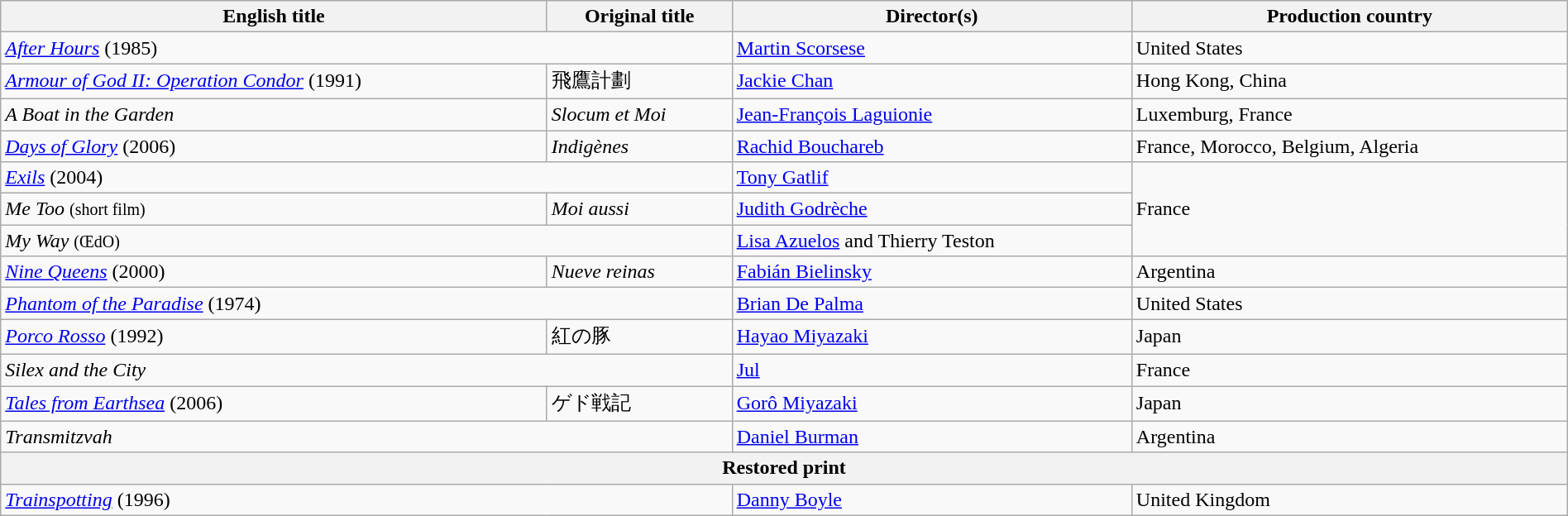<table class="wikitable" style="width:100%; margin-bottom:4px">
<tr>
<th>English title</th>
<th>Original title</th>
<th>Director(s)</th>
<th>Production country</th>
</tr>
<tr>
<td colspan="2"><em><a href='#'>After Hours</a></em> (1985)</td>
<td><a href='#'>Martin Scorsese</a></td>
<td>United States</td>
</tr>
<tr>
<td><em><a href='#'>Armour of God II: Operation Condor</a></em> (1991)</td>
<td>飛鷹計劃</td>
<td><a href='#'>Jackie Chan</a></td>
<td>Hong Kong, China</td>
</tr>
<tr>
<td><em>A Boat in the Garden</em></td>
<td><em>Slocum et Moi</em></td>
<td><a href='#'>Jean-François Laguionie</a></td>
<td>Luxemburg, France</td>
</tr>
<tr>
<td><em><a href='#'>Days of Glory</a></em> (2006)</td>
<td><em>Indigènes</em></td>
<td><a href='#'>Rachid Bouchareb</a></td>
<td>France, Morocco, Belgium, Algeria</td>
</tr>
<tr>
<td colspan="2"><em><a href='#'>Exils</a></em> (2004)</td>
<td><a href='#'>Tony Gatlif</a></td>
<td rowspan="3">France</td>
</tr>
<tr>
<td><em>Me Too</em> <small>(short film)</small></td>
<td><em>Moi aussi</em></td>
<td><a href='#'>Judith Godrèche</a></td>
</tr>
<tr>
<td colspan="2"><em>My Way</em> <small>(ŒdO)</small></td>
<td><a href='#'>Lisa Azuelos</a> and Thierry Teston</td>
</tr>
<tr>
<td><em><a href='#'>Nine Queens</a></em> (2000)</td>
<td><em>Nueve reinas</em></td>
<td><a href='#'>Fabián Bielinsky</a></td>
<td>Argentina</td>
</tr>
<tr>
<td colspan="2"><em><a href='#'>Phantom of the Paradise</a></em> (1974)</td>
<td><a href='#'>Brian De Palma</a></td>
<td>United States</td>
</tr>
<tr>
<td><em><a href='#'>Porco Rosso</a></em> (1992)</td>
<td>紅の豚</td>
<td><a href='#'>Hayao Miyazaki</a></td>
<td>Japan</td>
</tr>
<tr>
<td colspan="2"><em>Silex and the City</em></td>
<td><a href='#'>Jul</a></td>
<td>France</td>
</tr>
<tr>
<td><em><a href='#'>Tales from Earthsea</a></em> (2006)</td>
<td>ゲド戦記</td>
<td><a href='#'>Gorô Miyazaki</a></td>
<td>Japan</td>
</tr>
<tr>
<td colspan="2"><em>Transmitzvah</em></td>
<td><a href='#'>Daniel Burman</a></td>
<td>Argentina</td>
</tr>
<tr>
<th colspan="4">Restored print</th>
</tr>
<tr>
<td colspan="2"><em><a href='#'>Trainspotting</a></em> (1996)</td>
<td><a href='#'>Danny Boyle</a></td>
<td>United Kingdom</td>
</tr>
</table>
